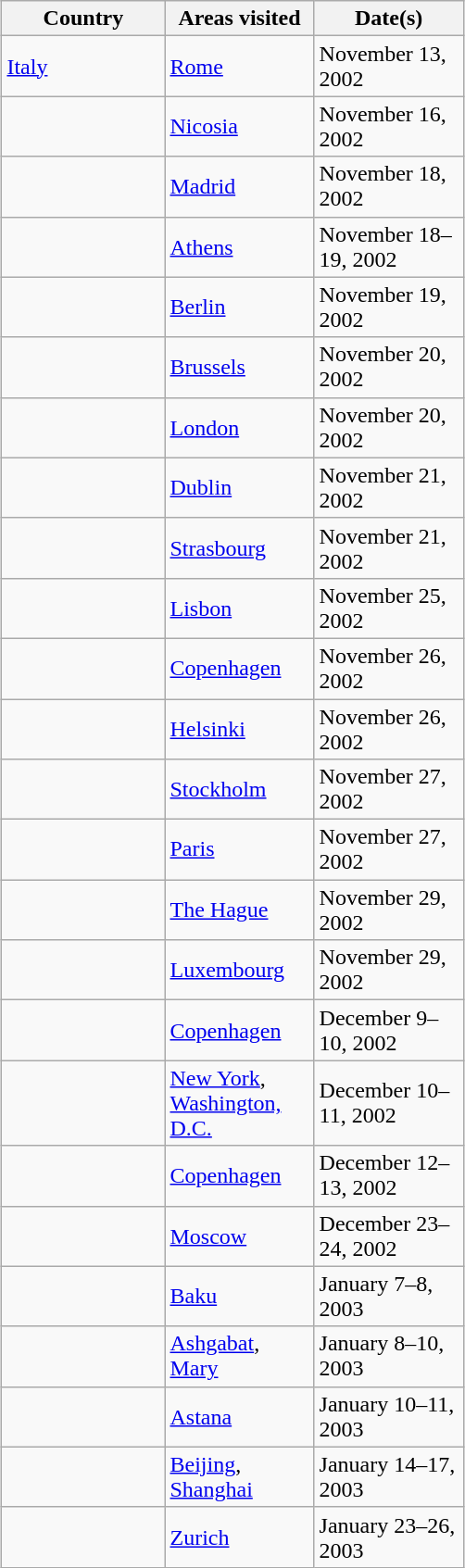<table class="wikitable" style="margin: 1em auto 1em auto">
<tr>
<th width=110>Country</th>
<th width=100>Areas visited</th>
<th width=100>Date(s)</th>
</tr>
<tr>
<td> <a href='#'>Italy</a></td>
<td><a href='#'>Rome</a></td>
<td>November 13, 2002</td>
</tr>
<tr>
<td></td>
<td><a href='#'>Nicosia</a></td>
<td>November 16, 2002</td>
</tr>
<tr>
<td></td>
<td><a href='#'>Madrid</a></td>
<td>November 18, 2002</td>
</tr>
<tr>
<td></td>
<td><a href='#'>Athens</a></td>
<td>November 18–19, 2002</td>
</tr>
<tr>
<td></td>
<td><a href='#'>Berlin</a></td>
<td>November 19, 2002</td>
</tr>
<tr>
<td></td>
<td><a href='#'>Brussels</a></td>
<td>November 20, 2002</td>
</tr>
<tr>
<td></td>
<td><a href='#'>London</a></td>
<td>November 20, 2002</td>
</tr>
<tr>
<td></td>
<td><a href='#'>Dublin</a></td>
<td>November 21, 2002</td>
</tr>
<tr>
<td></td>
<td><a href='#'>Strasbourg</a></td>
<td>November 21, 2002</td>
</tr>
<tr>
<td></td>
<td><a href='#'>Lisbon</a></td>
<td>November 25, 2002</td>
</tr>
<tr>
<td></td>
<td><a href='#'>Copenhagen</a></td>
<td>November 26, 2002</td>
</tr>
<tr>
<td></td>
<td><a href='#'>Helsinki</a></td>
<td>November 26, 2002</td>
</tr>
<tr>
<td></td>
<td><a href='#'>Stockholm</a></td>
<td>November 27, 2002</td>
</tr>
<tr>
<td></td>
<td><a href='#'>Paris</a></td>
<td>November 27, 2002</td>
</tr>
<tr>
<td></td>
<td><a href='#'>The Hague</a></td>
<td>November 29, 2002</td>
</tr>
<tr>
<td></td>
<td><a href='#'>Luxembourg</a></td>
<td>November 29, 2002</td>
</tr>
<tr>
<td></td>
<td><a href='#'>Copenhagen</a></td>
<td>December 9–10, 2002</td>
</tr>
<tr>
<td></td>
<td><a href='#'>New York</a>, <a href='#'>Washington, D.C.</a></td>
<td>December 10–11, 2002</td>
</tr>
<tr>
<td></td>
<td><a href='#'>Copenhagen</a></td>
<td>December 12–13, 2002</td>
</tr>
<tr>
<td></td>
<td><a href='#'>Moscow</a></td>
<td>December 23–24, 2002</td>
</tr>
<tr>
<td></td>
<td><a href='#'>Baku</a></td>
<td>January 7–8, 2003</td>
</tr>
<tr>
<td></td>
<td><a href='#'>Ashgabat</a>, <a href='#'>Mary</a></td>
<td>January 8–10, 2003</td>
</tr>
<tr>
<td></td>
<td><a href='#'>Astana</a></td>
<td>January 10–11, 2003</td>
</tr>
<tr>
<td></td>
<td><a href='#'>Beijing</a>, <a href='#'>Shanghai</a></td>
<td>January 14–17, 2003</td>
</tr>
<tr>
<td></td>
<td><a href='#'>Zurich</a></td>
<td>January 23–26, 2003</td>
</tr>
</table>
